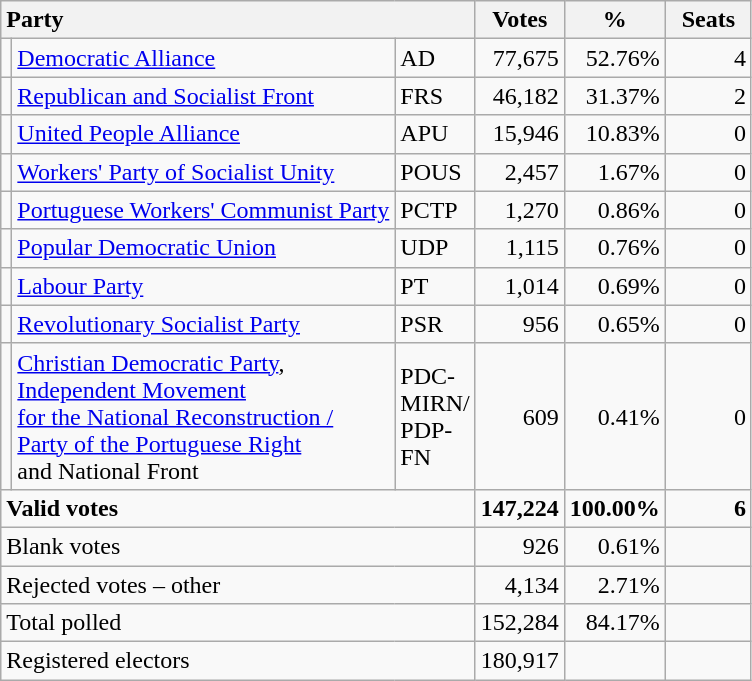<table class="wikitable" border="1" style="text-align:right;">
<tr>
<th style="text-align:left;" colspan=3>Party</th>
<th align=center width="50">Votes</th>
<th align=center width="50">%</th>
<th align=center width="50">Seats</th>
</tr>
<tr>
<td></td>
<td align=left><a href='#'>Democratic Alliance</a></td>
<td align=left>AD</td>
<td>77,675</td>
<td>52.76%</td>
<td>4</td>
</tr>
<tr>
<td></td>
<td align=left style="white-space: nowrap;"><a href='#'>Republican and Socialist Front</a></td>
<td align=left>FRS</td>
<td>46,182</td>
<td>31.37%</td>
<td>2</td>
</tr>
<tr>
<td></td>
<td align=left><a href='#'>United People Alliance</a></td>
<td align=left>APU</td>
<td>15,946</td>
<td>10.83%</td>
<td>0</td>
</tr>
<tr>
<td></td>
<td align=left><a href='#'>Workers' Party of Socialist Unity</a></td>
<td align=left>POUS</td>
<td>2,457</td>
<td>1.67%</td>
<td>0</td>
</tr>
<tr>
<td></td>
<td align=left><a href='#'>Portuguese Workers' Communist Party</a></td>
<td align=left>PCTP</td>
<td>1,270</td>
<td>0.86%</td>
<td>0</td>
</tr>
<tr>
<td></td>
<td align=left><a href='#'>Popular Democratic Union</a></td>
<td align=left>UDP</td>
<td>1,115</td>
<td>0.76%</td>
<td>0</td>
</tr>
<tr>
<td></td>
<td align=left><a href='#'>Labour Party</a></td>
<td align=left>PT</td>
<td>1,014</td>
<td>0.69%</td>
<td>0</td>
</tr>
<tr>
<td></td>
<td align=left><a href='#'>Revolutionary Socialist Party</a></td>
<td align=left>PSR</td>
<td>956</td>
<td>0.65%</td>
<td>0</td>
</tr>
<tr>
<td></td>
<td align=left><a href='#'>Christian Democratic Party</a>,<br><a href='#'>Independent Movement<br>for the National Reconstruction /<br>Party of the Portuguese Right</a><br>and National Front</td>
<td align=left>PDC-<br>MIRN/<br>PDP-<br>FN</td>
<td>609</td>
<td>0.41%</td>
<td>0</td>
</tr>
<tr style="font-weight:bold">
<td align=left colspan=3>Valid votes</td>
<td>147,224</td>
<td>100.00%</td>
<td>6</td>
</tr>
<tr>
<td align=left colspan=3>Blank votes</td>
<td>926</td>
<td>0.61%</td>
<td></td>
</tr>
<tr>
<td align=left colspan=3>Rejected votes – other</td>
<td>4,134</td>
<td>2.71%</td>
<td></td>
</tr>
<tr>
<td align=left colspan=3>Total polled</td>
<td>152,284</td>
<td>84.17%</td>
<td></td>
</tr>
<tr>
<td align=left colspan=3>Registered electors</td>
<td>180,917</td>
<td></td>
<td></td>
</tr>
</table>
